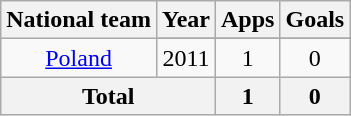<table class="wikitable" style="text-align:center">
<tr>
<th>National team</th>
<th>Year</th>
<th>Apps</th>
<th>Goals</th>
</tr>
<tr>
<td rowspan=2><a href='#'>Poland</a></td>
</tr>
<tr>
<td>2011</td>
<td>1</td>
<td>0</td>
</tr>
<tr>
<th colspan="2">Total</th>
<th>1</th>
<th>0</th>
</tr>
</table>
